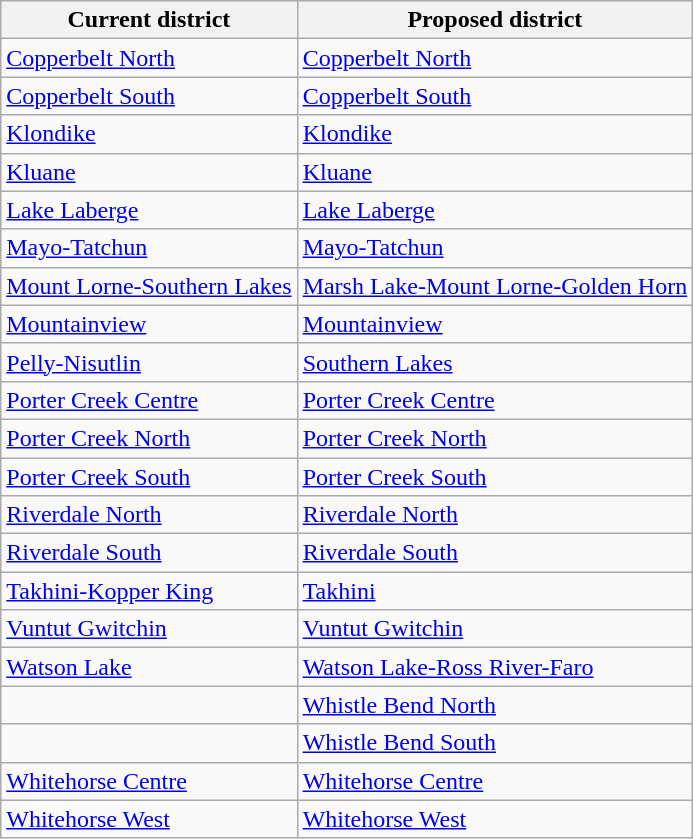<table class="wikitable sortable">
<tr>
<th>Current district</th>
<th>Proposed district</th>
</tr>
<tr>
<td><a href='#'>Copperbelt North</a></td>
<td><a href='#'>Copperbelt North</a></td>
</tr>
<tr>
<td><a href='#'>Copperbelt South</a></td>
<td><a href='#'>Copperbelt South</a></td>
</tr>
<tr>
<td><a href='#'>Klondike</a></td>
<td><a href='#'>Klondike</a></td>
</tr>
<tr>
<td><a href='#'>Kluane</a></td>
<td><a href='#'>Kluane</a></td>
</tr>
<tr>
<td><a href='#'>Lake Laberge</a></td>
<td><a href='#'>Lake Laberge</a></td>
</tr>
<tr>
<td><a href='#'>Mayo-Tatchun</a></td>
<td><a href='#'>Mayo-Tatchun</a></td>
</tr>
<tr>
<td><a href='#'>Mount Lorne-Southern Lakes</a></td>
<td><a href='#'>Marsh Lake-Mount Lorne-Golden Horn</a></td>
</tr>
<tr>
<td><a href='#'>Mountainview</a></td>
<td><a href='#'>Mountainview</a></td>
</tr>
<tr>
<td><a href='#'>Pelly-Nisutlin</a></td>
<td><a href='#'>Southern Lakes</a></td>
</tr>
<tr>
<td><a href='#'>Porter Creek Centre</a></td>
<td><a href='#'>Porter Creek Centre</a></td>
</tr>
<tr>
<td><a href='#'>Porter Creek North</a></td>
<td><a href='#'>Porter Creek North</a></td>
</tr>
<tr>
<td><a href='#'>Porter Creek South</a></td>
<td><a href='#'>Porter Creek South</a></td>
</tr>
<tr>
<td><a href='#'>Riverdale North</a></td>
<td><a href='#'>Riverdale North</a></td>
</tr>
<tr>
<td><a href='#'>Riverdale South</a></td>
<td><a href='#'>Riverdale South</a></td>
</tr>
<tr>
<td><a href='#'>Takhini-Kopper King</a></td>
<td><a href='#'>Takhini</a></td>
</tr>
<tr>
<td><a href='#'>Vuntut Gwitchin</a></td>
<td><a href='#'>Vuntut Gwitchin</a></td>
</tr>
<tr>
<td><a href='#'>Watson Lake</a></td>
<td><a href='#'>Watson Lake-Ross River-Faro</a></td>
</tr>
<tr>
<td></td>
<td><a href='#'>Whistle Bend North</a></td>
</tr>
<tr>
<td></td>
<td><a href='#'>Whistle Bend South</a></td>
</tr>
<tr>
<td><a href='#'>Whitehorse Centre</a></td>
<td><a href='#'>Whitehorse Centre</a></td>
</tr>
<tr>
<td><a href='#'>Whitehorse West</a></td>
<td><a href='#'>Whitehorse West</a></td>
</tr>
</table>
